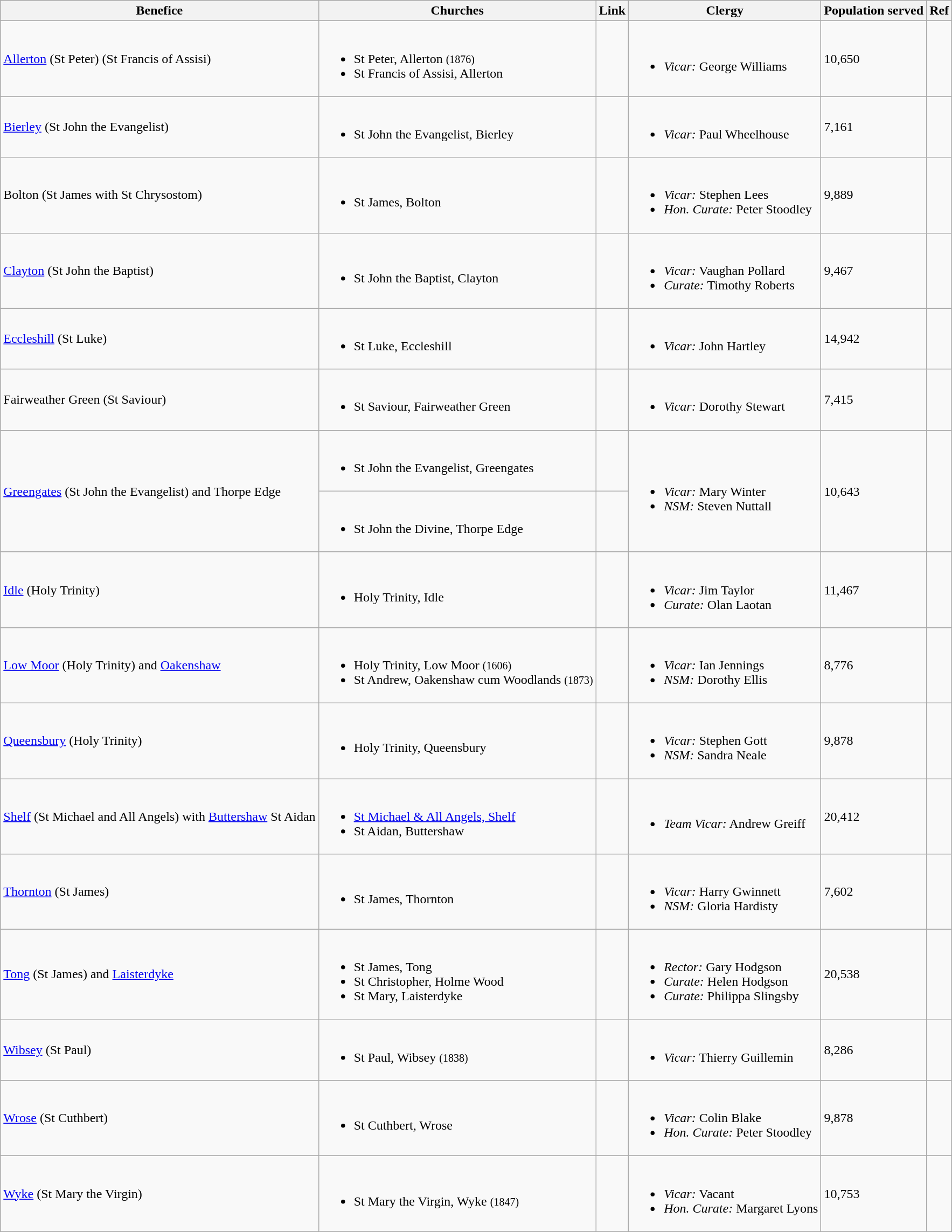<table class="wikitable">
<tr>
<th>Benefice</th>
<th>Churches</th>
<th>Link</th>
<th>Clergy</th>
<th>Population served</th>
<th>Ref</th>
</tr>
<tr>
<td><a href='#'>Allerton</a> (St Peter) (St Francis of Assisi)</td>
<td><br><ul><li>St Peter, Allerton <small>(1876)</small></li><li>St Francis of Assisi, Allerton</li></ul></td>
<td></td>
<td><br><ul><li><em>Vicar:</em> George Williams</li></ul></td>
<td>10,650</td>
<td></td>
</tr>
<tr>
<td><a href='#'>Bierley</a> (St John the Evangelist)</td>
<td><br><ul><li>St John the Evangelist, Bierley</li></ul></td>
<td></td>
<td><br><ul><li><em>Vicar:</em> Paul Wheelhouse</li></ul></td>
<td>7,161</td>
<td></td>
</tr>
<tr>
<td>Bolton (St James with St Chrysostom)</td>
<td><br><ul><li>St James, Bolton</li></ul></td>
<td></td>
<td><br><ul><li><em>Vicar:</em> Stephen Lees</li><li><em>Hon. Curate:</em> Peter Stoodley</li></ul></td>
<td>9,889</td>
<td></td>
</tr>
<tr>
<td><a href='#'>Clayton</a> (St John the Baptist)</td>
<td><br><ul><li>St John the Baptist, Clayton</li></ul></td>
<td></td>
<td><br><ul><li><em>Vicar:</em> Vaughan Pollard</li><li><em>Curate:</em> Timothy Roberts</li></ul></td>
<td>9,467</td>
<td></td>
</tr>
<tr>
<td><a href='#'>Eccleshill</a> (St Luke)</td>
<td><br><ul><li>St Luke, Eccleshill</li></ul></td>
<td></td>
<td><br><ul><li><em>Vicar:</em> John Hartley</li></ul></td>
<td>14,942</td>
<td></td>
</tr>
<tr>
<td>Fairweather Green (St Saviour)</td>
<td><br><ul><li>St Saviour, Fairweather Green</li></ul></td>
<td></td>
<td><br><ul><li><em>Vicar:</em> Dorothy Stewart</li></ul></td>
<td>7,415</td>
<td></td>
</tr>
<tr>
<td rowspan="2"><a href='#'>Greengates</a> (St John the Evangelist) and Thorpe Edge</td>
<td><br><ul><li>St John the Evangelist, Greengates</li></ul></td>
<td></td>
<td rowspan="2"><br><ul><li><em>Vicar:</em> Mary Winter</li><li><em>NSM:</em> Steven Nuttall</li></ul></td>
<td rowspan="2">10,643</td>
<td rowspan="2"></td>
</tr>
<tr>
<td><br><ul><li>St John the Divine, Thorpe Edge</li></ul></td>
<td></td>
</tr>
<tr>
<td><a href='#'>Idle</a> (Holy Trinity)</td>
<td><br><ul><li>Holy Trinity, Idle</li></ul></td>
<td></td>
<td><br><ul><li><em>Vicar:</em> Jim Taylor</li><li><em>Curate:</em> Olan Laotan</li></ul></td>
<td>11,467</td>
<td></td>
</tr>
<tr>
<td><a href='#'>Low Moor</a> (Holy Trinity) and <a href='#'>Oakenshaw</a></td>
<td><br><ul><li>Holy Trinity, Low Moor <small>(1606)</small></li><li>St Andrew, Oakenshaw cum Woodlands <small>(1873)</small></li></ul></td>
<td></td>
<td><br><ul><li><em>Vicar:</em> Ian Jennings</li><li><em>NSM:</em> Dorothy Ellis</li></ul></td>
<td>8,776</td>
<td></td>
</tr>
<tr>
<td><a href='#'>Queensbury</a> (Holy Trinity)</td>
<td><br><ul><li>Holy Trinity, Queensbury</li></ul></td>
<td></td>
<td><br><ul><li><em>Vicar:</em> Stephen Gott</li><li><em>NSM:</em> Sandra Neale</li></ul></td>
<td>9,878</td>
<td></td>
</tr>
<tr>
<td><a href='#'>Shelf</a> (St Michael and All Angels) with <a href='#'>Buttershaw</a> St Aidan</td>
<td><br><ul><li><a href='#'>St Michael & All Angels, Shelf</a></li><li>St Aidan, Buttershaw</li></ul></td>
<td></td>
<td><br><ul><li><em>Team Vicar:</em> Andrew Greiff</li></ul></td>
<td>20,412</td>
<td></td>
</tr>
<tr>
<td><a href='#'>Thornton</a> (St James)</td>
<td><br><ul><li>St James, Thornton</li></ul></td>
<td></td>
<td><br><ul><li><em>Vicar:</em> Harry Gwinnett</li><li><em>NSM:</em> Gloria Hardisty</li></ul></td>
<td>7,602</td>
<td></td>
</tr>
<tr>
<td><a href='#'>Tong</a> (St James) and <a href='#'>Laisterdyke</a></td>
<td><br><ul><li>St James, Tong</li><li>St Christopher, Holme Wood</li><li>St Mary, Laisterdyke</li></ul></td>
<td></td>
<td><br><ul><li><em>Rector:</em> Gary Hodgson</li><li><em>Curate:</em> Helen Hodgson</li><li><em>Curate:</em> Philippa Slingsby</li></ul></td>
<td>20,538</td>
<td></td>
</tr>
<tr>
<td><a href='#'>Wibsey</a> (St Paul)</td>
<td><br><ul><li>St Paul, Wibsey <small>(1838)</small></li></ul></td>
<td></td>
<td><br><ul><li><em>Vicar:</em> Thierry Guillemin</li></ul></td>
<td>8,286</td>
<td></td>
</tr>
<tr>
<td><a href='#'>Wrose</a> (St Cuthbert)</td>
<td><br><ul><li>St Cuthbert, Wrose</li></ul></td>
<td></td>
<td><br><ul><li><em>Vicar:</em> Colin Blake</li><li><em>Hon. Curate:</em> Peter Stoodley</li></ul></td>
<td>9,878</td>
<td></td>
</tr>
<tr>
<td><a href='#'>Wyke</a> (St Mary the Virgin)</td>
<td><br><ul><li>St Mary the Virgin, Wyke <small>(1847)</small></li></ul></td>
<td></td>
<td><br><ul><li><em>Vicar:</em> Vacant</li><li><em>Hon. Curate:</em> Margaret Lyons</li></ul></td>
<td>10,753</td>
<td></td>
</tr>
</table>
